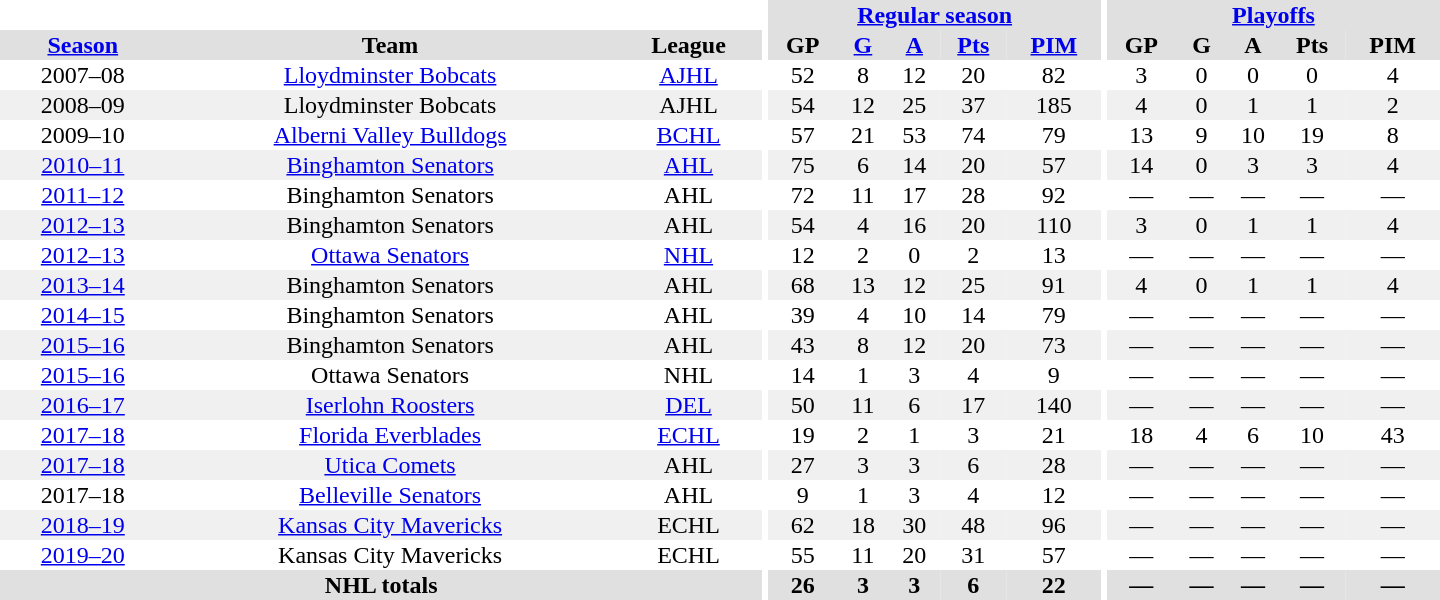<table border="0" cellpadding="1" cellspacing="0" style="text-align:center; width:60em">
<tr bgcolor="#e0e0e0">
<th colspan="3" bgcolor="#ffffff"></th>
<th bgcolor="#ffffff" rowspan="99"></th>
<th colspan="5"><a href='#'>Regular season</a></th>
<th bgcolor="#ffffff" rowspan="99"></th>
<th colspan="5"><a href='#'>Playoffs</a></th>
</tr>
<tr bgcolor="#e0e0e0">
<th><a href='#'>Season</a></th>
<th>Team</th>
<th>League</th>
<th>GP</th>
<th><a href='#'>G</a></th>
<th><a href='#'>A</a></th>
<th><a href='#'>Pts</a></th>
<th><a href='#'>PIM</a></th>
<th>GP</th>
<th>G</th>
<th>A</th>
<th>Pts</th>
<th>PIM</th>
</tr>
<tr>
<td>2007–08</td>
<td><a href='#'>Lloydminster Bobcats</a></td>
<td><a href='#'>AJHL</a></td>
<td>52</td>
<td>8</td>
<td>12</td>
<td>20</td>
<td>82</td>
<td>3</td>
<td>0</td>
<td>0</td>
<td>0</td>
<td>4</td>
</tr>
<tr bgcolor="#f0f0f0">
<td>2008–09</td>
<td>Lloydminster Bobcats</td>
<td>AJHL</td>
<td>54</td>
<td>12</td>
<td>25</td>
<td>37</td>
<td>185</td>
<td>4</td>
<td>0</td>
<td>1</td>
<td>1</td>
<td>2</td>
</tr>
<tr>
<td>2009–10</td>
<td><a href='#'>Alberni Valley Bulldogs</a></td>
<td><a href='#'>BCHL</a></td>
<td>57</td>
<td>21</td>
<td>53</td>
<td>74</td>
<td>79</td>
<td>13</td>
<td>9</td>
<td>10</td>
<td>19</td>
<td>8</td>
</tr>
<tr bgcolor="#f0f0f0">
<td><a href='#'>2010–11</a></td>
<td><a href='#'>Binghamton Senators</a></td>
<td><a href='#'>AHL</a></td>
<td>75</td>
<td>6</td>
<td>14</td>
<td>20</td>
<td>57</td>
<td>14</td>
<td>0</td>
<td>3</td>
<td>3</td>
<td>4</td>
</tr>
<tr>
<td><a href='#'>2011–12</a></td>
<td>Binghamton Senators</td>
<td>AHL</td>
<td>72</td>
<td>11</td>
<td>17</td>
<td>28</td>
<td>92</td>
<td>—</td>
<td>—</td>
<td>—</td>
<td>—</td>
<td>—</td>
</tr>
<tr bgcolor="#f0f0f0">
<td><a href='#'>2012–13</a></td>
<td>Binghamton Senators</td>
<td>AHL</td>
<td>54</td>
<td>4</td>
<td>16</td>
<td>20</td>
<td>110</td>
<td>3</td>
<td>0</td>
<td>1</td>
<td>1</td>
<td>4</td>
</tr>
<tr>
<td><a href='#'>2012–13</a></td>
<td><a href='#'>Ottawa Senators</a></td>
<td><a href='#'>NHL</a></td>
<td>12</td>
<td>2</td>
<td>0</td>
<td>2</td>
<td>13</td>
<td>—</td>
<td>—</td>
<td>—</td>
<td>—</td>
<td>—</td>
</tr>
<tr bgcolor="#f0f0f0">
<td><a href='#'>2013–14</a></td>
<td>Binghamton Senators</td>
<td>AHL</td>
<td>68</td>
<td>13</td>
<td>12</td>
<td>25</td>
<td>91</td>
<td>4</td>
<td>0</td>
<td>1</td>
<td>1</td>
<td>4</td>
</tr>
<tr>
<td><a href='#'>2014–15</a></td>
<td>Binghamton Senators</td>
<td>AHL</td>
<td>39</td>
<td>4</td>
<td>10</td>
<td>14</td>
<td>79</td>
<td>—</td>
<td>—</td>
<td>—</td>
<td>—</td>
<td>—</td>
</tr>
<tr bgcolor="#f0f0f0">
<td><a href='#'>2015–16</a></td>
<td>Binghamton Senators</td>
<td>AHL</td>
<td>43</td>
<td>8</td>
<td>12</td>
<td>20</td>
<td>73</td>
<td>—</td>
<td>—</td>
<td>—</td>
<td>—</td>
<td>—</td>
</tr>
<tr>
<td><a href='#'>2015–16</a></td>
<td>Ottawa Senators</td>
<td>NHL</td>
<td>14</td>
<td>1</td>
<td>3</td>
<td>4</td>
<td>9</td>
<td>—</td>
<td>—</td>
<td>—</td>
<td>—</td>
<td>—</td>
</tr>
<tr bgcolor="#f0f0f0">
<td><a href='#'>2016–17</a></td>
<td><a href='#'>Iserlohn Roosters</a></td>
<td><a href='#'>DEL</a></td>
<td>50</td>
<td>11</td>
<td>6</td>
<td>17</td>
<td>140</td>
<td>—</td>
<td>—</td>
<td>—</td>
<td>—</td>
<td>—</td>
</tr>
<tr>
<td><a href='#'>2017–18</a></td>
<td><a href='#'>Florida Everblades</a></td>
<td><a href='#'>ECHL</a></td>
<td>19</td>
<td>2</td>
<td>1</td>
<td>3</td>
<td>21</td>
<td>18</td>
<td>4</td>
<td>6</td>
<td>10</td>
<td>43</td>
</tr>
<tr bgcolor="#f0f0f0">
<td><a href='#'>2017–18</a></td>
<td><a href='#'>Utica Comets</a></td>
<td>AHL</td>
<td>27</td>
<td>3</td>
<td>3</td>
<td>6</td>
<td>28</td>
<td>—</td>
<td>—</td>
<td>—</td>
<td>—</td>
<td>—</td>
</tr>
<tr>
<td>2017–18</td>
<td><a href='#'>Belleville Senators</a></td>
<td>AHL</td>
<td>9</td>
<td>1</td>
<td>3</td>
<td>4</td>
<td>12</td>
<td>—</td>
<td>—</td>
<td>—</td>
<td>—</td>
<td>—</td>
</tr>
<tr bgcolor="#f0f0f0">
<td><a href='#'>2018–19</a></td>
<td><a href='#'>Kansas City Mavericks</a></td>
<td>ECHL</td>
<td>62</td>
<td>18</td>
<td>30</td>
<td>48</td>
<td>96</td>
<td>—</td>
<td>—</td>
<td>—</td>
<td>—</td>
<td>—</td>
</tr>
<tr>
<td><a href='#'>2019–20</a></td>
<td>Kansas City Mavericks</td>
<td>ECHL</td>
<td>55</td>
<td>11</td>
<td>20</td>
<td>31</td>
<td>57</td>
<td>—</td>
<td>—</td>
<td>—</td>
<td>—</td>
<td>—</td>
</tr>
<tr bgcolor="#e0e0e0">
<th colspan="3">NHL totals</th>
<th>26</th>
<th>3</th>
<th>3</th>
<th>6</th>
<th>22</th>
<th>—</th>
<th>—</th>
<th>—</th>
<th>—</th>
<th>—</th>
</tr>
</table>
